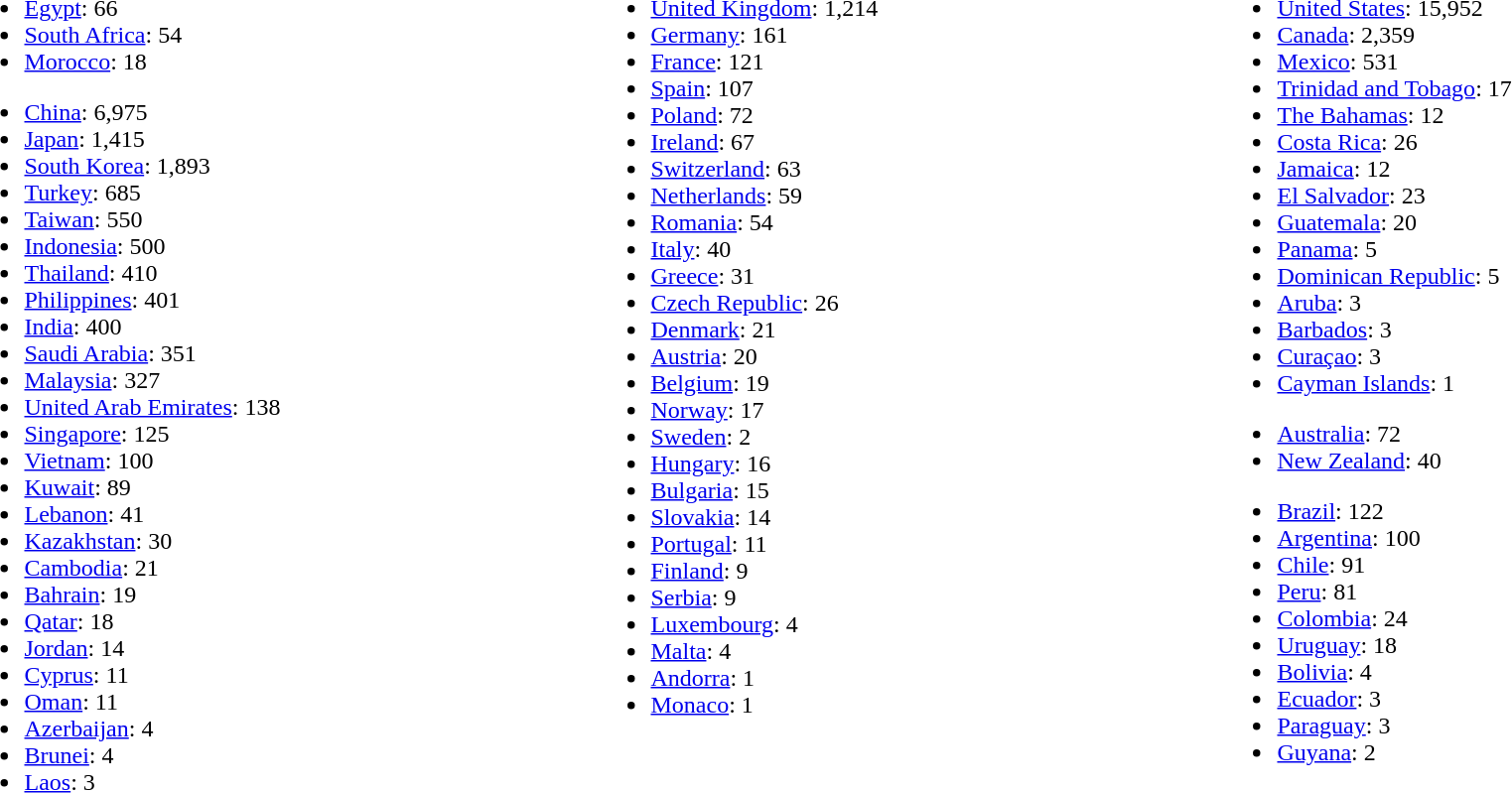<table style="width:100%;">
<tr>
<td style="width:15%; vertical-align:top; text-align:left;"><br><ul><li><a href='#'>Egypt</a>: 66</li><li><a href='#'>South Africa</a>: 54</li><li><a href='#'>Morocco</a>: 18</li></ul><ul><li><a href='#'>China</a>: 6,975</li><li><a href='#'>Japan</a>: 1,415</li><li><a href='#'>South Korea</a>: 1,893</li><li><a href='#'>Turkey</a>: 685</li><li><a href='#'>Taiwan</a>: 550</li><li><a href='#'>Indonesia</a>: 500</li><li><a href='#'>Thailand</a>: 410</li><li><a href='#'>Philippines</a>: 401</li><li><a href='#'>India</a>: 400</li><li><a href='#'>Saudi Arabia</a>: 351</li><li><a href='#'>Malaysia</a>: 327</li><li><a href='#'>United Arab Emirates</a>: 138</li><li><a href='#'>Singapore</a>: 125</li><li><a href='#'>Vietnam</a>: 100</li><li><a href='#'>Kuwait</a>: 89</li><li><a href='#'>Lebanon</a>: 41</li><li><a href='#'>Kazakhstan</a>: 30</li><li><a href='#'>Cambodia</a>: 21</li><li><a href='#'>Bahrain</a>: 19</li><li><a href='#'>Qatar</a>: 18</li><li><a href='#'>Jordan</a>: 14</li><li><a href='#'>Cyprus</a>: 11</li><li><a href='#'>Oman</a>: 11</li><li><a href='#'>Azerbaijan</a>: 4</li><li><a href='#'>Brunei</a>: 4</li><li><a href='#'>Laos</a>: 3</li></ul></td>
<td style="width:15%; vertical-align:top; text-align:left;"><br><ul><li><a href='#'>United Kingdom</a>: 1,214</li><li><a href='#'>Germany</a>: 161</li><li><a href='#'>France</a>: 121</li><li><a href='#'>Spain</a>: 107</li><li><a href='#'>Poland</a>: 72</li><li><a href='#'>Ireland</a>: 67</li><li><a href='#'>Switzerland</a>: 63</li><li><a href='#'>Netherlands</a>: 59</li><li><a href='#'>Romania</a>: 54</li><li><a href='#'>Italy</a>: 40</li><li><a href='#'>Greece</a>: 31</li><li><a href='#'>Czech Republic</a>: 26</li><li><a href='#'>Denmark</a>: 21</li><li><a href='#'>Austria</a>: 20</li><li><a href='#'>Belgium</a>: 19</li><li><a href='#'>Norway</a>: 17</li><li><a href='#'>Sweden</a>: 2 </li><li><a href='#'>Hungary</a>: 16</li><li><a href='#'>Bulgaria</a>: 15</li><li><a href='#'>Slovakia</a>: 14</li><li><a href='#'>Portugal</a>: 11</li><li><a href='#'>Finland</a>: 9</li><li><a href='#'>Serbia</a>: 9</li><li><a href='#'>Luxembourg</a>: 4</li><li><a href='#'>Malta</a>: 4</li><li><a href='#'>Andorra</a>: 1</li><li><a href='#'>Monaco</a>: 1</li></ul></td>
<td style="width:15%; vertical-align:top; text-align:left;"><br><ul><li><a href='#'>United States</a>: 15,952</li><li><a href='#'>Canada</a>: 2,359</li><li><a href='#'>Mexico</a>: 531</li><li><a href='#'>Trinidad and Tobago</a>: 17</li><li><a href='#'>The Bahamas</a>: 12</li><li><a href='#'>Costa Rica</a>: 26</li><li><a href='#'>Jamaica</a>: 12</li><li><a href='#'>El Salvador</a>: 23</li><li><a href='#'>Guatemala</a>: 20</li><li><a href='#'>Panama</a>: 5</li><li><a href='#'>Dominican Republic</a>: 5</li><li><a href='#'>Aruba</a>: 3</li><li><a href='#'>Barbados</a>: 3</li><li><a href='#'>Curaçao</a>: 3</li><li><a href='#'>Cayman Islands</a>: 1</li></ul><ul><li><a href='#'>Australia</a>: 72</li><li><a href='#'>New Zealand</a>: 40</li></ul><ul><li><a href='#'>Brazil</a>: 122</li><li><a href='#'>Argentina</a>: 100</li><li><a href='#'>Chile</a>: 91</li><li><a href='#'>Peru</a>: 81</li><li><a href='#'>Colombia</a>: 24</li><li><a href='#'>Uruguay</a>: 18</li><li><a href='#'>Bolivia</a>: 4</li><li><a href='#'>Ecuador</a>: 3</li><li><a href='#'>Paraguay</a>: 3</li><li><a href='#'>Guyana</a>: 2</li></ul></td>
</tr>
</table>
